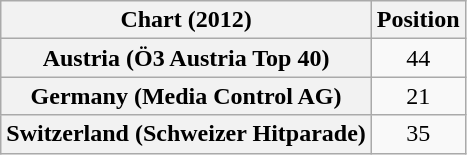<table class="wikitable sortable plainrowheaders" style="text-align:center">
<tr>
<th scope="col">Chart (2012)</th>
<th scope="col">Position</th>
</tr>
<tr>
<th scope="row">Austria (Ö3 Austria Top 40)</th>
<td>44</td>
</tr>
<tr>
<th scope="row">Germany (Media Control AG)</th>
<td>21</td>
</tr>
<tr>
<th scope="row">Switzerland (Schweizer Hitparade)</th>
<td>35</td>
</tr>
</table>
